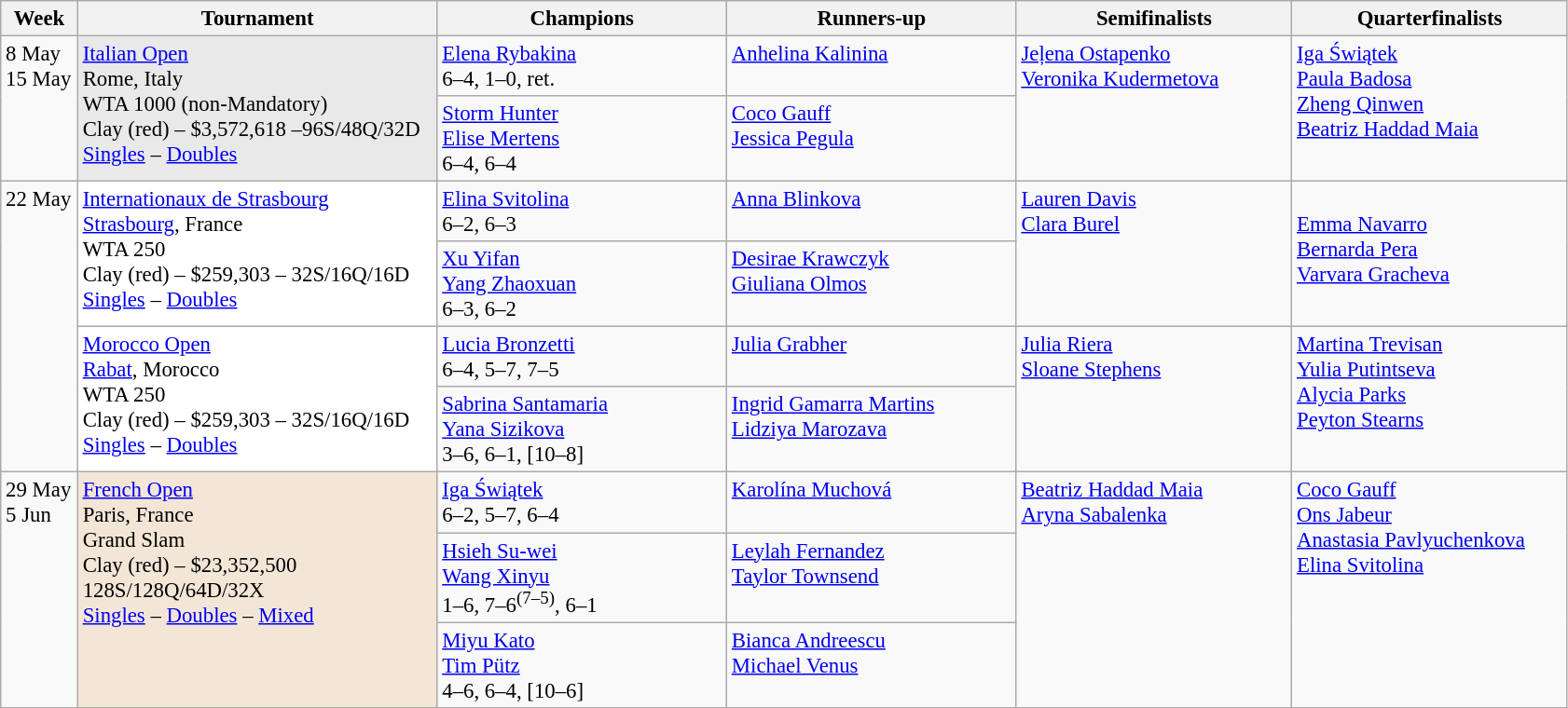<table class=wikitable style=font-size:95%>
<tr>
<th style="width:48px;">Week</th>
<th style="width:250px;">Tournament</th>
<th style="width:200px;">Champions</th>
<th style="width:200px;">Runners-up</th>
<th style="width:190px;">Semifinalists</th>
<th style="width:190px;">Quarterfinalists</th>
</tr>
<tr style="vertical-align:top">
<td rowspan="2">8 May <br>15 May</td>
<td style="background:#E9E9E9;" rowspan="2"><a href='#'>Italian Open</a><br>Rome, Italy<br>WTA 1000 (non-Mandatory)<br>Clay (red) – $3,572,618 –96S/48Q/32D<br><a href='#'>Singles</a> – <a href='#'>Doubles</a></td>
<td> <a href='#'>Elena Rybakina</a><br> 6–4, 1–0, ret.</td>
<td> <a href='#'>Anhelina Kalinina</a></td>
<td rowspan=2> <a href='#'>Jeļena Ostapenko</a><br> <a href='#'>Veronika Kudermetova</a></td>
<td rowspan=2> <a href='#'>Iga Świątek</a><br> <a href='#'>Paula Badosa</a><br> <a href='#'>Zheng Qinwen</a><br> <a href='#'>Beatriz Haddad Maia</a></td>
</tr>
<tr style="vertical-align:top">
<td> <a href='#'>Storm Hunter</a><br> <a href='#'>Elise Mertens</a><br> 6–4, 6–4</td>
<td> <a href='#'>Coco Gauff</a><br> <a href='#'>Jessica Pegula</a></td>
</tr>
<tr style="vertical-align:top">
<td rowspan="4">22 May</td>
<td style="background:#fff;" rowspan="2"><a href='#'>Internationaux de Strasbourg</a><br><a href='#'>Strasbourg</a>, France<br>WTA 250<br>Clay (red) – $259,303 – 32S/16Q/16D<br><a href='#'>Singles</a> – <a href='#'>Doubles</a></td>
<td> <a href='#'>Elina Svitolina</a><br>6–2, 6–3</td>
<td> <a href='#'>Anna Blinkova</a></td>
<td rowspan=2> <a href='#'>Lauren Davis</a><br> <a href='#'>Clara Burel</a></td>
<td rowspan=2> <br> <a href='#'>Emma Navarro</a><br> <a href='#'>Bernarda Pera</a><br> <a href='#'>Varvara Gracheva</a></td>
</tr>
<tr style="vertical-align:top">
<td> <a href='#'>Xu Yifan</a><br> <a href='#'>Yang Zhaoxuan</a><br>6–3, 6–2</td>
<td> <a href='#'>Desirae Krawczyk</a><br> <a href='#'>Giuliana Olmos</a></td>
</tr>
<tr style="vertical-align:top">
<td style="background:#fff;" rowspan="2"><a href='#'>Morocco Open</a><br><a href='#'>Rabat</a>, Morocco<br>WTA 250<br>Clay (red) – $259,303 – 32S/16Q/16D<br><a href='#'>Singles</a> – <a href='#'>Doubles</a></td>
<td> <a href='#'>Lucia Bronzetti</a><br>6–4, 5–7, 7–5</td>
<td> <a href='#'>Julia Grabher</a></td>
<td rowspan=2> <a href='#'>Julia Riera</a><br> <a href='#'>Sloane Stephens</a></td>
<td rowspan=2> <a href='#'>Martina Trevisan</a><br> <a href='#'>Yulia Putintseva</a><br> <a href='#'>Alycia Parks</a><br> <a href='#'>Peyton Stearns</a></td>
</tr>
<tr style="vertical-align:top">
<td> <a href='#'>Sabrina Santamaria</a><br> <a href='#'>Yana Sizikova</a><br>3–6, 6–1, [10–8]</td>
<td> <a href='#'>Ingrid Gamarra Martins</a><br> <a href='#'>Lidziya Marozava</a></td>
</tr>
<tr style="vertical-align:top">
<td rowspan=3>29 May <br>5 Jun</td>
<td style="background:#F3E6D7;" rowspan="3"><a href='#'>French Open</a><br>Paris, France<br>Grand Slam<br>Clay (red) – $23,352,500<br>128S/128Q/64D/32X<br><a href='#'>Singles</a> – <a href='#'>Doubles</a> – <a href='#'>Mixed</a></td>
<td> <a href='#'>Iga Świątek</a><br>6–2, 5–7, 6–4</td>
<td> <a href='#'>Karolína Muchová</a></td>
<td rowspan=3> <a href='#'>Beatriz Haddad Maia</a><br> <a href='#'>Aryna Sabalenka</a></td>
<td rowspan=3> <a href='#'>Coco Gauff</a><br> <a href='#'>Ons Jabeur</a><br> <a href='#'>Anastasia Pavlyuchenkova</a><br> <a href='#'>Elina Svitolina</a></td>
</tr>
<tr style="vertical-align:top">
<td> <a href='#'>Hsieh Su-wei</a><br> <a href='#'>Wang Xinyu</a><br>1–6, 7–6<sup>(7–5)</sup>, 6–1</td>
<td> <a href='#'>Leylah Fernandez</a><br> <a href='#'>Taylor Townsend</a></td>
</tr>
<tr style="vertical-align:top">
<td> <a href='#'>Miyu Kato</a><br> <a href='#'>Tim Pütz</a><br>4–6, 6–4, [10–6]</td>
<td> <a href='#'>Bianca Andreescu</a><br> <a href='#'>Michael Venus</a></td>
</tr>
</table>
